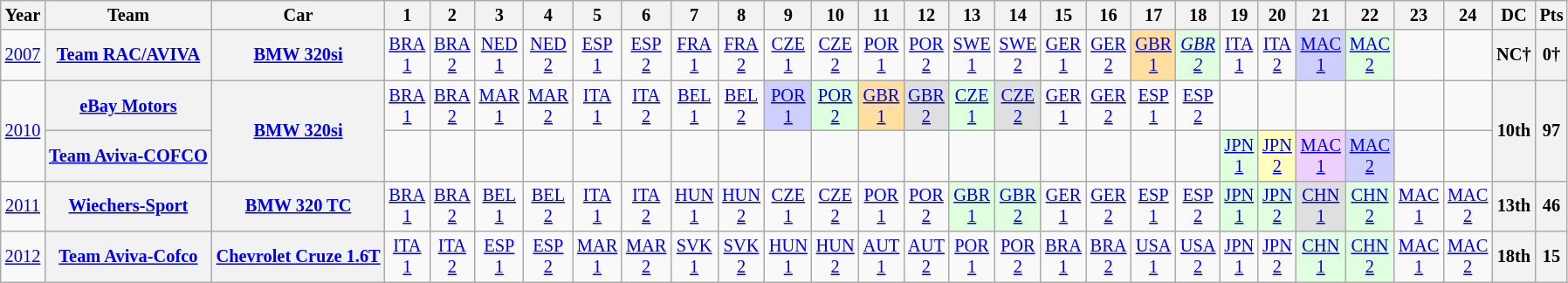<table class="wikitable" style="text-align:center; font-size:85%">
<tr>
<th>Year</th>
<th>Team</th>
<th>Car</th>
<th>1</th>
<th>2</th>
<th>3</th>
<th>4</th>
<th>5</th>
<th>6</th>
<th>7</th>
<th>8</th>
<th>9</th>
<th>10</th>
<th>11</th>
<th>12</th>
<th>13</th>
<th>14</th>
<th>15</th>
<th>16</th>
<th>17</th>
<th>18</th>
<th>19</th>
<th>20</th>
<th>21</th>
<th>22</th>
<th>23</th>
<th>24</th>
<th>DC</th>
<th>Pts</th>
</tr>
<tr>
<td><a href='#'>2007</a></td>
<th nowrap><a href='#'>Team RAC/AVIVA</a></th>
<th nowrap><a href='#'>BMW 320si</a></th>
<td><a href='#'>BRA<br>1</a></td>
<td><a href='#'>BRA<br>2</a></td>
<td><a href='#'>NED<br>1</a></td>
<td><a href='#'>NED<br>2</a></td>
<td><a href='#'>ESP<br>1</a></td>
<td><a href='#'>ESP<br>2</a></td>
<td><a href='#'>FRA<br>1</a></td>
<td><a href='#'>FRA<br>2</a></td>
<td><a href='#'>CZE<br>1</a></td>
<td><a href='#'>CZE<br>2</a></td>
<td><a href='#'>POR<br>1</a></td>
<td><a href='#'>POR<br>2</a></td>
<td><a href='#'>SWE<br>1</a></td>
<td><a href='#'>SWE<br>2</a></td>
<td><a href='#'>GER<br>1</a></td>
<td><a href='#'>GER<br>2</a></td>
<td style="background:#FFDF9F;"><a href='#'>GBR<br>1</a><br></td>
<td style="background:#DFFFDF;"><em><a href='#'>GBR<br>2</a></em><br></td>
<td><a href='#'>ITA<br>1</a></td>
<td><a href='#'>ITA<br>2</a></td>
<td style="background:#CFCFFF;"><a href='#'>MAC<br>1</a><br></td>
<td style="background:#DFFFDF;"><a href='#'>MAC<br>2</a><br></td>
<td></td>
<td></td>
<th>NC†</th>
<th>0†</th>
</tr>
<tr>
<td rowspan=2><a href='#'>2010</a></td>
<th nowrap><a href='#'>eBay Motors</a></th>
<th rowspan=2 nowrap><a href='#'>BMW 320si</a></th>
<td><a href='#'>BRA<br>1</a></td>
<td><a href='#'>BRA<br>2</a></td>
<td><a href='#'>MAR<br>1</a></td>
<td><a href='#'>MAR<br>2</a></td>
<td><a href='#'>ITA<br>1</a></td>
<td><a href='#'>ITA<br>2</a></td>
<td><a href='#'>BEL<br>1</a></td>
<td><a href='#'>BEL<br>2</a></td>
<td style="background:#CFCFFF;"><a href='#'>POR<br>1</a><br></td>
<td style="background:#DFFFDF;"><a href='#'>POR<br>2</a><br></td>
<td style="background:#FFDF9F;"><a href='#'>GBR<br>1</a><br></td>
<td style="background:#DFDFDF;"><a href='#'>GBR<br>2</a><br></td>
<td style="background:#DFFFDF;"><a href='#'>CZE<br>1</a><br></td>
<td style="background:#DFDFDF;"><a href='#'>CZE<br>2</a><br></td>
<td><a href='#'>GER<br>1</a></td>
<td><a href='#'>GER<br>2</a></td>
<td><a href='#'>ESP<br>1</a></td>
<td><a href='#'>ESP<br>2</a></td>
<td></td>
<td></td>
<td></td>
<td></td>
<td></td>
<td></td>
<th rowspan=2>10th</th>
<th rowspan=2>97</th>
</tr>
<tr>
<th nowrap><a href='#'>Team Aviva-COFCO</a></th>
<td></td>
<td></td>
<td></td>
<td></td>
<td></td>
<td></td>
<td></td>
<td></td>
<td></td>
<td></td>
<td></td>
<td></td>
<td></td>
<td></td>
<td></td>
<td></td>
<td></td>
<td></td>
<td style="background:#DFFFDF;"><a href='#'>JPN<br>1</a><br></td>
<td style="background:#FFFFBF;"><a href='#'>JPN<br>2</a><br></td>
<td style="background:#EFCFFF;"><a href='#'>MAC<br>1</a><br></td>
<td style="background:#CFCFFF;"><a href='#'>MAC<br>2</a><br></td>
<td></td>
<td></td>
</tr>
<tr>
<td><a href='#'>2011</a></td>
<th nowrap><a href='#'>Wiechers-Sport</a></th>
<th nowrap><a href='#'>BMW 320 TC</a></th>
<td><a href='#'>BRA<br>1</a></td>
<td><a href='#'>BRA<br>2</a></td>
<td><a href='#'>BEL<br>1</a></td>
<td><a href='#'>BEL<br>2</a></td>
<td><a href='#'>ITA<br>1</a></td>
<td><a href='#'>ITA<br>2</a></td>
<td><a href='#'>HUN<br>1</a></td>
<td><a href='#'>HUN<br>2</a></td>
<td><a href='#'>CZE<br>1</a></td>
<td><a href='#'>CZE<br>2</a></td>
<td><a href='#'>POR<br>1</a></td>
<td><a href='#'>POR<br>2</a></td>
<td style="background:#DFFFDF;"><a href='#'>GBR<br>1</a><br></td>
<td style="background:#DFFFDF;"><a href='#'>GBR<br>2</a><br></td>
<td><a href='#'>GER<br>1</a></td>
<td><a href='#'>GER<br>2</a></td>
<td><a href='#'>ESP<br>1</a></td>
<td><a href='#'>ESP<br>2</a></td>
<td style="background:#DFFFDF;"><a href='#'>JPN<br>1</a><br></td>
<td style="background:#DFFFDF;"><a href='#'>JPN<br>2</a><br></td>
<td style="background:#DFDFDF;"><a href='#'>CHN<br>1</a><br></td>
<td style="background:#DFFFDF;"><a href='#'>CHN<br>2</a><br></td>
<td><a href='#'>MAC<br>1</a></td>
<td><a href='#'>MAC<br>2</a></td>
<th>13th</th>
<th>46</th>
</tr>
<tr>
<td><a href='#'>2012</a></td>
<th nowrap><a href='#'>Team Aviva-Cofco</a></th>
<th nowrap><a href='#'>Chevrolet Cruze 1.6T</a></th>
<td><a href='#'>ITA<br>1</a></td>
<td><a href='#'>ITA<br>2</a></td>
<td><a href='#'>ESP<br>1</a></td>
<td><a href='#'>ESP<br>2</a></td>
<td><a href='#'>MAR<br>1</a></td>
<td><a href='#'>MAR<br>2</a></td>
<td><a href='#'>SVK<br>1</a></td>
<td><a href='#'>SVK<br>2</a></td>
<td><a href='#'>HUN<br>1</a></td>
<td><a href='#'>HUN<br>2</a></td>
<td><a href='#'>AUT<br>1</a></td>
<td><a href='#'>AUT<br>2</a></td>
<td><a href='#'>POR<br>1</a></td>
<td><a href='#'>POR<br>2</a></td>
<td><a href='#'>BRA<br>1</a></td>
<td><a href='#'>BRA<br>2</a></td>
<td><a href='#'>USA<br>1</a></td>
<td><a href='#'>USA<br>2</a></td>
<td><a href='#'>JPN<br>1</a></td>
<td><a href='#'>JPN<br>2</a></td>
<td style="background:#DFFFDF;"><a href='#'>CHN<br>1</a><br></td>
<td style="background:#DFFFDF;"><a href='#'>CHN<br>2</a><br></td>
<td><a href='#'>MAC<br>1</a></td>
<td><a href='#'>MAC<br>2</a></td>
<th>18th</th>
<th>15</th>
</tr>
</table>
